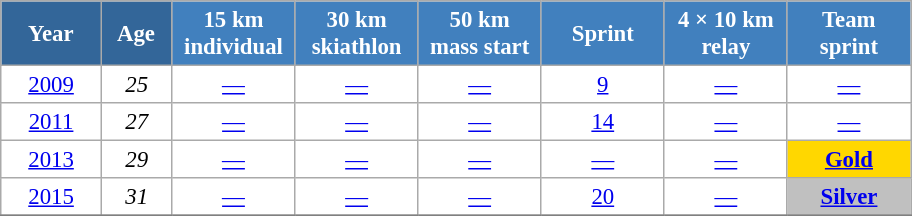<table class="wikitable" style="font-size:95%; text-align:center; border:grey solid 1px; border-collapse:collapse; background:#ffffff;">
<tr>
<th style="background-color:#369; color:white; width:60px;"> Year </th>
<th style="background-color:#369; color:white; width:40px;"> Age </th>
<th style="background-color:#4180be; color:white; width:75px;"> 15 km <br> individual </th>
<th style="background-color:#4180be; color:white; width:75px;"> 30 km <br> skiathlon </th>
<th style="background-color:#4180be; color:white; width:75px;"> 50 km <br> mass start </th>
<th style="background-color:#4180be; color:white; width:75px;"> Sprint </th>
<th style="background-color:#4180be; color:white; width:75px;"> 4 × 10 km <br> relay </th>
<th style="background-color:#4180be; color:white; width:75px;"> Team <br> sprint </th>
</tr>
<tr>
<td><a href='#'>2009</a></td>
<td><em>25</em></td>
<td><a href='#'>—</a></td>
<td><a href='#'>—</a></td>
<td><a href='#'>—</a></td>
<td><a href='#'>9</a></td>
<td><a href='#'>—</a></td>
<td><a href='#'>—</a></td>
</tr>
<tr>
<td><a href='#'>2011</a></td>
<td><em>27</em></td>
<td><a href='#'>—</a></td>
<td><a href='#'>—</a></td>
<td><a href='#'>—</a></td>
<td><a href='#'>14</a></td>
<td><a href='#'>—</a></td>
<td><a href='#'>—</a></td>
</tr>
<tr>
<td><a href='#'>2013</a></td>
<td><em>29</em></td>
<td><a href='#'>—</a></td>
<td><a href='#'>—</a></td>
<td><a href='#'>—</a></td>
<td><a href='#'>—</a></td>
<td><a href='#'>—</a></td>
<td style="background:gold;"><a href='#'><strong>Gold</strong></a></td>
</tr>
<tr>
<td><a href='#'>2015</a></td>
<td><em>31</em></td>
<td><a href='#'>—</a></td>
<td><a href='#'>—</a></td>
<td><a href='#'>—</a></td>
<td><a href='#'>20</a></td>
<td><a href='#'>—</a></td>
<td style="background:silver;"><a href='#'><strong>Silver</strong></a></td>
</tr>
<tr>
</tr>
</table>
